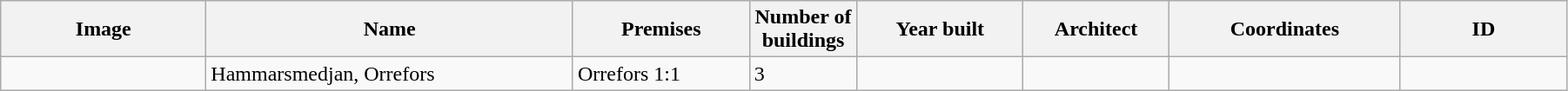<table class="wikitable" width="95%">
<tr>
<th width="150">Image</th>
<th>Name</th>
<th>Premises</th>
<th width="75">Number of<br>buildings</th>
<th width="120">Year built</th>
<th>Architect</th>
<th width="170">Coordinates</th>
<th width="120">ID</th>
</tr>
<tr>
<td></td>
<td>Hammarsmedjan, Orrefors</td>
<td>Orrefors 1:1</td>
<td>3</td>
<td></td>
<td></td>
<td></td>
<td></td>
</tr>
</table>
